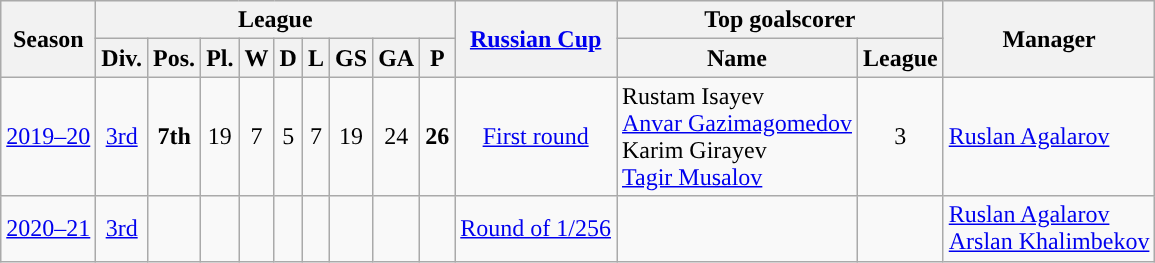<table class="wikitable mw-collapsible mw-collapsed">
<tr style="background:#efefef;">
<th rowspan="2">Season</th>
<th colspan="9">League</th>
<th rowspan="2"><a href='#'>Russian Cup</a></th>
<th colspan="2">Top goalscorer</th>
<th rowspan="2">Manager</th>
</tr>
<tr>
<th>Div.</th>
<th>Pos.</th>
<th>Pl.</th>
<th>W</th>
<th>D</th>
<th>L</th>
<th>GS</th>
<th>GA</th>
<th>P</th>
<th>Name</th>
<th>League</th>
</tr>
<tr>
<td align=center><a href='#'>2019–20</a></td>
<td align=center><a href='#'>3rd</a></td>
<td style="text-align:center"><strong>7th</strong></td>
<td align=center>19</td>
<td align=center>7</td>
<td align=center>5</td>
<td align=center>7</td>
<td align=center>19</td>
<td align=center>24</td>
<td align=center><strong>26</strong></td>
<td style="text-align:center"><a href='#'>First round</a></td>
<td align=left> Rustam Isayev <br>  <a href='#'>Anvar Gazimagomedov</a> <br>  Karim Girayev <br>  <a href='#'>Tagir Musalov</a></td>
<td align=center>3</td>
<td align=left> <a href='#'>Ruslan Agalarov</a></td>
</tr>
<tr>
<td align=center><a href='#'>2020–21</a></td>
<td align=center><a href='#'>3rd</a></td>
<td style="text-align:center"><strong> </strong></td>
<td align=center></td>
<td align=center></td>
<td align=center></td>
<td align=center></td>
<td align=center></td>
<td align=center></td>
<td align=center><strong> </strong></td>
<td style="text-align:center"><a href='#'>Round of 1/256</a></td>
<td align=left></td>
<td align=center></td>
<td align=left> <a href='#'>Ruslan Agalarov</a> <br>  <a href='#'>Arslan Khalimbekov</a></td>
</tr>
</table>
